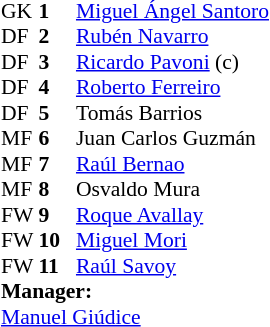<table style="font-size:90%; margin:0.2em auto;" cellspacing="0" cellpadding="0">
<tr>
<th width="25"></th>
<th width="25"></th>
</tr>
<tr>
<td>GK</td>
<td><strong>1</strong></td>
<td> <a href='#'>Miguel Ángel Santoro</a></td>
</tr>
<tr>
<td>DF</td>
<td><strong>2</strong></td>
<td> <a href='#'>Rubén Navarro</a></td>
</tr>
<tr>
<td>DF</td>
<td><strong>3</strong></td>
<td> <a href='#'>Ricardo Pavoni</a> (c)</td>
</tr>
<tr>
<td>DF</td>
<td><strong>4</strong></td>
<td> <a href='#'>Roberto Ferreiro</a></td>
</tr>
<tr>
<td>DF</td>
<td><strong>5</strong></td>
<td> Tomás Barrios</td>
</tr>
<tr>
<td>MF</td>
<td><strong>6</strong></td>
<td> Juan Carlos Guzmán</td>
</tr>
<tr>
<td>MF</td>
<td><strong>7</strong></td>
<td> <a href='#'>Raúl Bernao</a></td>
</tr>
<tr>
<td>MF</td>
<td><strong>8</strong></td>
<td> Osvaldo Mura</td>
</tr>
<tr>
<td>FW</td>
<td><strong>9</strong></td>
<td> <a href='#'>Roque Avallay</a></td>
</tr>
<tr>
<td>FW</td>
<td><strong>10</strong></td>
<td> <a href='#'>Miguel Mori</a></td>
</tr>
<tr>
<td>FW</td>
<td><strong>11</strong></td>
<td> <a href='#'>Raúl Savoy</a></td>
</tr>
<tr>
<td colspan=3><strong>Manager:</strong></td>
</tr>
<tr>
<td colspan=4> <a href='#'>Manuel Giúdice</a></td>
</tr>
</table>
